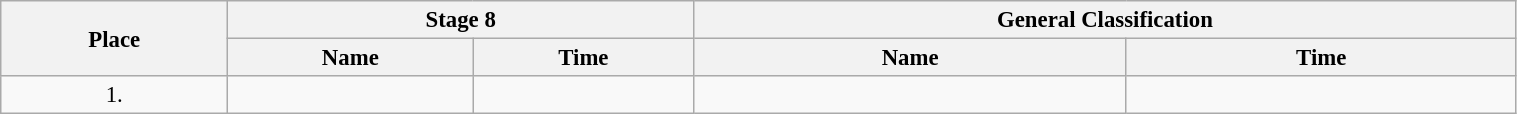<table class=wikitable style="font-size:95%" width="80%">
<tr>
<th rowspan="2">Place</th>
<th colspan="2">Stage 8</th>
<th colspan="2">General Classification</th>
</tr>
<tr>
<th>Name</th>
<th>Time</th>
<th>Name</th>
<th>Time</th>
</tr>
<tr>
<td align="center">1.</td>
<td></td>
<td></td>
<td></td>
<td></td>
</tr>
</table>
